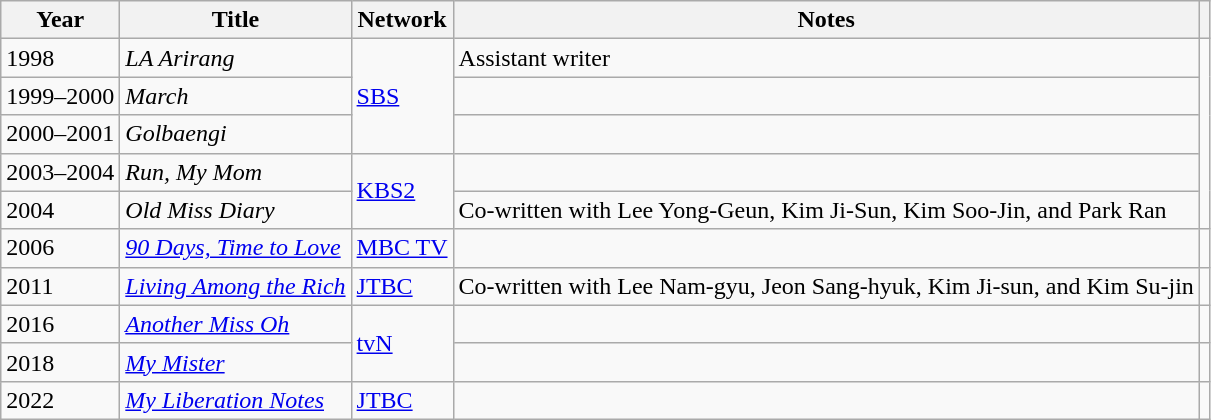<table class="wikitable plainrowheaders sortable">
<tr>
<th scope="col">Year</th>
<th scope="col">Title</th>
<th scope="col">Network</th>
<th scope="col"  class="unsortable">Notes</th>
<th scope="col"  class="unsortable"></th>
</tr>
<tr>
<td>1998</td>
<td><em>LA Arirang</em></td>
<td rowspan="3"><a href='#'>SBS</a></td>
<td>Assistant writer</td>
<td rowspan="5"></td>
</tr>
<tr>
<td>1999–2000</td>
<td><em>March</em></td>
<td></td>
</tr>
<tr>
<td>2000–2001</td>
<td><em>Golbaengi</em></td>
<td></td>
</tr>
<tr>
<td>2003–2004</td>
<td><em>Run, My Mom</em></td>
<td rowspan="2"><a href='#'>KBS2</a></td>
<td></td>
</tr>
<tr>
<td>2004</td>
<td><em>Old Miss Diary</em></td>
<td>Co-written with Lee Yong-Geun, Kim Ji-Sun, Kim Soo-Jin, and Park Ran</td>
</tr>
<tr>
<td>2006</td>
<td><em><a href='#'>90 Days, Time to Love</a></em></td>
<td><a href='#'>MBC TV</a></td>
<td></td>
<td></td>
</tr>
<tr>
<td>2011</td>
<td><em><a href='#'>Living Among the Rich</a></em></td>
<td><a href='#'>JTBC</a></td>
<td>Co-written with Lee Nam-gyu, Jeon Sang-hyuk, Kim Ji-sun, and Kim Su-jin</td>
<td></td>
</tr>
<tr>
<td>2016</td>
<td><em><a href='#'>Another Miss Oh</a></em></td>
<td rowspan=2><a href='#'>tvN</a></td>
<td></td>
<td></td>
</tr>
<tr>
<td>2018</td>
<td><em><a href='#'>My Mister</a></em></td>
<td></td>
<td></td>
</tr>
<tr>
<td>2022</td>
<td><em><a href='#'>My Liberation Notes</a></em></td>
<td><a href='#'>JTBC</a></td>
<td></td>
<td></td>
</tr>
</table>
